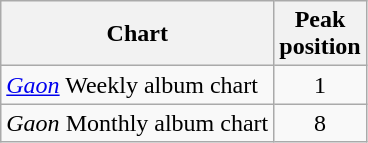<table class="wikitable sortable">
<tr>
<th>Chart</th>
<th>Peak<br>position</th>
</tr>
<tr>
<td><em><a href='#'>Gaon</a></em> Weekly album chart</td>
<td align="center">1</td>
</tr>
<tr>
<td><em>Gaon</em> Monthly album chart</td>
<td align="center">8</td>
</tr>
</table>
